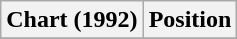<table class="wikitable sortable plainrowheaders" style="text-align:center">
<tr>
<th>Chart (1992)</th>
<th>Position</th>
</tr>
<tr>
</tr>
</table>
